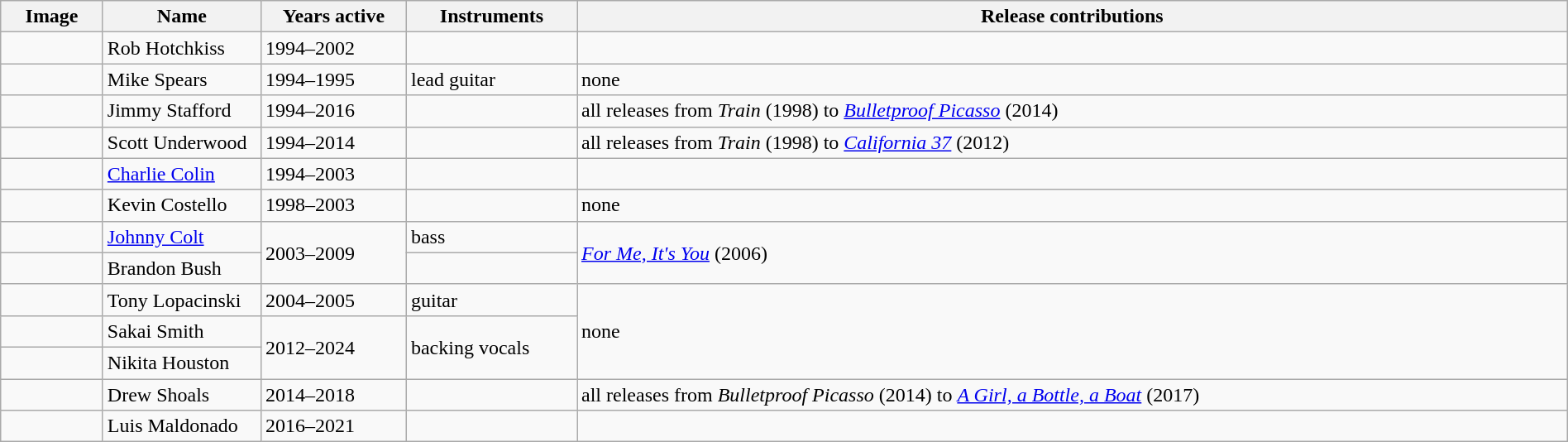<table class="wikitable" width="100%" border="1">
<tr>
<th width="75">Image</th>
<th width="120">Name</th>
<th width="110">Years active</th>
<th width="130">Instruments</th>
<th>Release contributions</th>
</tr>
<tr>
<td></td>
<td>Rob Hotchkiss</td>
<td>1994–2002</td>
<td></td>
<td></td>
</tr>
<tr>
<td></td>
<td>Mike Spears</td>
<td>1994–1995</td>
<td>lead guitar</td>
<td>none</td>
</tr>
<tr>
<td></td>
<td>Jimmy Stafford</td>
<td>1994–2016</td>
<td></td>
<td>all releases from <em>Train</em> (1998) to <em><a href='#'>Bulletproof Picasso</a></em> (2014)</td>
</tr>
<tr>
<td></td>
<td>Scott Underwood</td>
<td>1994–2014</td>
<td></td>
<td>all releases from <em>Train</em> (1998) to <em><a href='#'>California 37</a></em> (2012)</td>
</tr>
<tr>
<td></td>
<td><a href='#'>Charlie Colin</a></td>
<td>1994–2003 </td>
<td></td>
<td></td>
</tr>
<tr>
<td></td>
<td>Kevin Costello</td>
<td>1998–2003 </td>
<td></td>
<td>none</td>
</tr>
<tr>
<td></td>
<td><a href='#'>Johnny Colt</a></td>
<td rowspan="2">2003–2009</td>
<td>bass</td>
<td rowspan="2"><em><a href='#'>For Me, It's You</a></em> (2006)</td>
</tr>
<tr>
<td></td>
<td>Brandon Bush</td>
<td></td>
</tr>
<tr>
<td></td>
<td>Tony Lopacinski</td>
<td>2004–2005 </td>
<td>guitar</td>
<td rowspan="3">none</td>
</tr>
<tr>
<td></td>
<td>Sakai Smith</td>
<td rowspan="2">2012–2024</td>
<td rowspan="2">backing vocals</td>
</tr>
<tr>
<td></td>
<td>Nikita Houston</td>
</tr>
<tr>
<td></td>
<td>Drew Shoals</td>
<td>2014–2018</td>
<td></td>
<td>all releases from <em>Bulletproof Picasso</em> (2014) to <em><a href='#'>A Girl, a Bottle, a Boat</a></em> (2017)</td>
</tr>
<tr>
<td></td>
<td>Luis Maldonado</td>
<td>2016–2021</td>
<td></td>
<td></td>
</tr>
</table>
